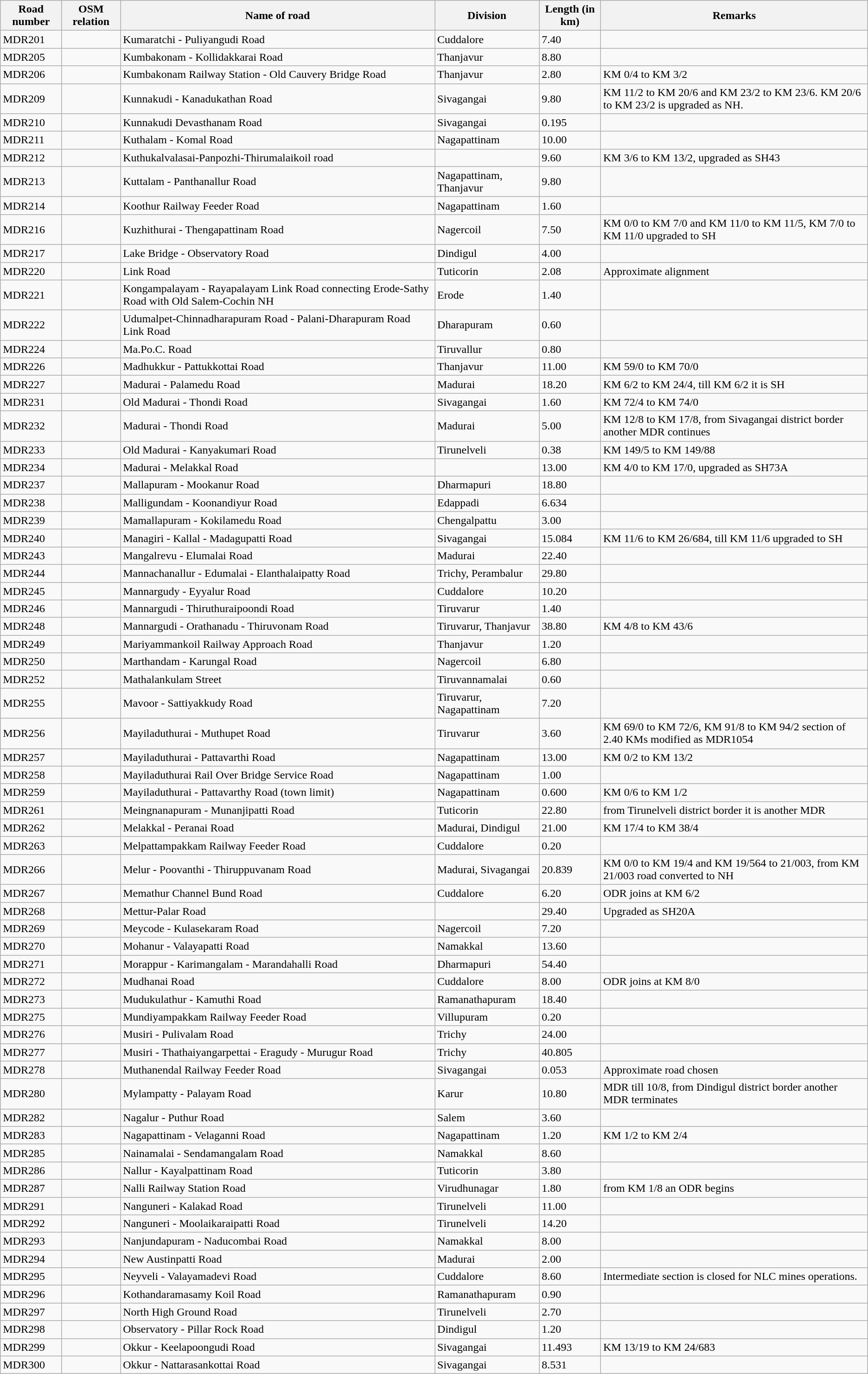<table class="wikitable">
<tr>
<th>Road number</th>
<th>OSM relation</th>
<th>Name of road</th>
<th>Division</th>
<th>Length (in km)</th>
<th>Remarks</th>
</tr>
<tr>
<td>MDR201</td>
<td></td>
<td>Kumaratchi - Puliyangudi Road</td>
<td>Cuddalore</td>
<td>7.40</td>
<td></td>
</tr>
<tr>
<td>MDR205</td>
<td></td>
<td>Kumbakonam - Kollidakkarai Road</td>
<td>Thanjavur</td>
<td>8.80</td>
<td></td>
</tr>
<tr>
<td>MDR206</td>
<td></td>
<td>Kumbakonam Railway Station - Old Cauvery Bridge Road</td>
<td>Thanjavur</td>
<td>2.80</td>
<td>KM 0/4 to KM 3/2</td>
</tr>
<tr>
<td>MDR209</td>
<td></td>
<td>Kunnakudi - Kanadukathan Road</td>
<td>Sivagangai</td>
<td>9.80</td>
<td>KM 11/2 to KM 20/6 and KM 23/2 to KM 23/6. KM 20/6 to KM 23/2 is upgraded as NH.</td>
</tr>
<tr>
<td>MDR210</td>
<td></td>
<td>Kunnakudi Devasthanam Road</td>
<td>Sivagangai</td>
<td>0.195</td>
<td></td>
</tr>
<tr>
<td>MDR211</td>
<td></td>
<td>Kuthalam - Komal Road</td>
<td>Nagapattinam</td>
<td>10.00</td>
<td></td>
</tr>
<tr>
<td>MDR212</td>
<td></td>
<td>Kuthukalvalasai-Panpozhi-Thirumalaikoil road</td>
<td></td>
<td>9.60</td>
<td>KM 3/6 to KM 13/2, upgraded as SH43</td>
</tr>
<tr>
<td>MDR213</td>
<td></td>
<td>Kuttalam - Panthanallur Road</td>
<td>Nagapattinam, Thanjavur</td>
<td>9.80</td>
<td></td>
</tr>
<tr>
<td>MDR214</td>
<td></td>
<td>Koothur Railway Feeder Road</td>
<td>Nagapattinam</td>
<td>1.60</td>
<td></td>
</tr>
<tr>
<td>MDR216</td>
<td></td>
<td>Kuzhithurai - Thengapattinam Road</td>
<td>Nagercoil</td>
<td>7.50</td>
<td>KM 0/0 to KM 7/0 and KM 11/0 to KM 11/5, KM 7/0 to KM 11/0 upgraded to SH</td>
</tr>
<tr>
<td>MDR217</td>
<td></td>
<td>Lake Bridge - Observatory Road</td>
<td>Dindigul</td>
<td>4.00</td>
<td></td>
</tr>
<tr>
<td>MDR220</td>
<td></td>
<td>Link Road</td>
<td>Tuticorin</td>
<td>2.08</td>
<td>Approximate alignment</td>
</tr>
<tr>
<td>MDR221</td>
<td></td>
<td>Kongampalayam - Rayapalayam Link Road connecting Erode-Sathy Road with Old Salem-Cochin NH</td>
<td>Erode</td>
<td>1.40</td>
<td></td>
</tr>
<tr>
<td>MDR222</td>
<td></td>
<td>Udumalpet-Chinnadharapuram Road - Palani-Dharapuram Road Link Road</td>
<td>Dharapuram</td>
<td>0.60</td>
<td></td>
</tr>
<tr>
<td>MDR224</td>
<td></td>
<td>Ma.Po.C. Road</td>
<td>Tiruvallur</td>
<td>0.80</td>
<td></td>
</tr>
<tr>
<td>MDR226</td>
<td></td>
<td>Madhukkur - Pattukkottai Road</td>
<td>Thanjavur</td>
<td>11.00</td>
<td>KM 59/0 to KM 70/0</td>
</tr>
<tr>
<td>MDR227</td>
<td></td>
<td>Madurai - Palamedu Road</td>
<td>Madurai</td>
<td>18.20</td>
<td>KM 6/2 to KM 24/4, till KM 6/2 it is SH</td>
</tr>
<tr>
<td>MDR231</td>
<td></td>
<td>Old Madurai - Thondi Road</td>
<td>Sivagangai</td>
<td>1.60</td>
<td>KM 72/4 to KM 74/0</td>
</tr>
<tr>
<td>MDR232</td>
<td></td>
<td>Madurai - Thondi Road</td>
<td>Madurai</td>
<td>5.00</td>
<td>KM 12/8 to KM 17/8, from Sivagangai district border another MDR continues</td>
</tr>
<tr>
<td>MDR233</td>
<td></td>
<td>Old Madurai - Kanyakumari Road</td>
<td>Tirunelveli</td>
<td>0.38</td>
<td>KM 149/5 to KM 149/88</td>
</tr>
<tr>
<td>MDR234</td>
<td></td>
<td>Madurai - Melakkal Road</td>
<td></td>
<td>13.00</td>
<td>KM 4/0 to KM 17/0, upgraded as SH73A</td>
</tr>
<tr>
<td>MDR237</td>
<td></td>
<td>Mallapuram - Mookanur Road</td>
<td>Dharmapuri</td>
<td>18.80</td>
<td></td>
</tr>
<tr>
<td>MDR238</td>
<td></td>
<td>Malligundam - Koonandiyur Road</td>
<td>Edappadi</td>
<td>6.634</td>
<td></td>
</tr>
<tr>
<td>MDR239</td>
<td></td>
<td>Mamallapuram - Kokilamedu Road</td>
<td>Chengalpattu</td>
<td>3.00</td>
<td></td>
</tr>
<tr>
<td>MDR240</td>
<td></td>
<td>Managiri - Kallal - Madagupatti Road</td>
<td>Sivagangai</td>
<td>15.084</td>
<td>KM 11/6 to KM 26/684, till KM 11/6 upgraded to SH</td>
</tr>
<tr>
<td>MDR243</td>
<td></td>
<td>Mangalrevu - Elumalai Road</td>
<td>Madurai</td>
<td>22.40</td>
<td></td>
</tr>
<tr>
<td>MDR244</td>
<td></td>
<td>Mannachanallur - Edumalai - Elanthalaipatty Road</td>
<td>Trichy, Perambalur</td>
<td>29.80</td>
<td></td>
</tr>
<tr>
<td>MDR245</td>
<td></td>
<td>Mannargudy - Eyyalur Road</td>
<td>Cuddalore</td>
<td>10.20</td>
<td></td>
</tr>
<tr>
<td>MDR246</td>
<td></td>
<td>Mannargudi - Thiruthuraipoondi Road</td>
<td>Tiruvarur</td>
<td>1.40</td>
<td></td>
</tr>
<tr>
<td>MDR248</td>
<td></td>
<td>Mannargudi - Orathanadu - Thiruvonam Road</td>
<td>Tiruvarur, Thanjavur</td>
<td>38.80</td>
<td>KM 4/8 to KM 43/6</td>
</tr>
<tr>
<td>MDR249</td>
<td></td>
<td>Mariyammankoil Railway Approach Road</td>
<td>Thanjavur</td>
<td>1.20</td>
<td></td>
</tr>
<tr>
<td>MDR250</td>
<td></td>
<td>Marthandam - Karungal Road</td>
<td>Nagercoil</td>
<td>6.80</td>
<td></td>
</tr>
<tr>
<td>MDR252</td>
<td></td>
<td>Mathalankulam Street</td>
<td>Tiruvannamalai</td>
<td>0.60</td>
<td></td>
</tr>
<tr>
<td>MDR255</td>
<td></td>
<td>Mavoor - Sattiyakkudy Road</td>
<td>Tiruvarur, Nagapattinam</td>
<td>7.20</td>
<td></td>
</tr>
<tr>
<td>MDR256</td>
<td></td>
<td>Mayiladuthurai - Muthupet Road</td>
<td>Tiruvarur</td>
<td>3.60</td>
<td>KM 69/0 to KM 72/6, KM 91/8 to KM 94/2 section of 2.40 KMs modified as MDR1054</td>
</tr>
<tr>
<td>MDR257</td>
<td></td>
<td>Mayiladuthurai - Pattavarthi Road</td>
<td>Nagapattinam</td>
<td>13.00</td>
<td>KM 0/2 to KM 13/2</td>
</tr>
<tr>
<td>MDR258</td>
<td></td>
<td>Mayiladuthurai Rail Over Bridge Service Road</td>
<td>Nagapattinam</td>
<td>1.00</td>
<td></td>
</tr>
<tr>
<td>MDR259</td>
<td></td>
<td>Mayiladuthurai - Pattavarthy Road (town limit)</td>
<td>Nagapattinam</td>
<td>0.600</td>
<td>KM 0/6 to KM 1/2</td>
</tr>
<tr>
<td>MDR261</td>
<td></td>
<td>Meingnanapuram - Munanjipatti Road</td>
<td>Tuticorin</td>
<td>22.80</td>
<td>from Tirunelveli district border it is another MDR</td>
</tr>
<tr>
<td>MDR262</td>
<td></td>
<td>Melakkal - Peranai Road</td>
<td>Madurai, Dindigul</td>
<td>21.00</td>
<td>KM 17/4 to KM 38/4</td>
</tr>
<tr>
<td>MDR263</td>
<td></td>
<td>Melpattampakkam Railway Feeder Road</td>
<td>Cuddalore</td>
<td>0.20</td>
<td></td>
</tr>
<tr>
<td>MDR266</td>
<td></td>
<td>Melur - Poovanthi - Thiruppuvanam Road</td>
<td>Madurai, Sivagangai</td>
<td>20.839</td>
<td>KM 0/0 to KM 19/4 and KM 19/564 to 21/003, from KM 21/003 road converted to NH</td>
</tr>
<tr>
<td>MDR267</td>
<td></td>
<td>Memathur Channel Bund Road</td>
<td>Cuddalore</td>
<td>6.20</td>
<td>ODR joins at KM 6/2</td>
</tr>
<tr>
<td>MDR268</td>
<td></td>
<td>Mettur-Palar Road</td>
<td></td>
<td>29.40</td>
<td>Upgraded as SH20A</td>
</tr>
<tr>
<td>MDR269</td>
<td></td>
<td>Meycode - Kulasekaram Road</td>
<td>Nagercoil</td>
<td>7.20</td>
<td></td>
</tr>
<tr>
<td>MDR270</td>
<td></td>
<td>Mohanur - Valayapatti Road</td>
<td>Namakkal</td>
<td>13.60</td>
<td></td>
</tr>
<tr>
<td>MDR271</td>
<td></td>
<td>Morappur - Karimangalam - Marandahalli Road</td>
<td>Dharmapuri</td>
<td>54.40</td>
<td></td>
</tr>
<tr>
<td>MDR272</td>
<td></td>
<td>Mudhanai Road</td>
<td>Cuddalore</td>
<td>8.00</td>
<td>ODR joins at KM 8/0</td>
</tr>
<tr>
<td>MDR273</td>
<td></td>
<td>Mudukulathur - Kamuthi Road</td>
<td>Ramanathapuram</td>
<td>18.40</td>
<td></td>
</tr>
<tr>
<td>MDR275</td>
<td></td>
<td>Mundiyampakkam Railway Feeder Road</td>
<td>Villupuram</td>
<td>0.20</td>
<td></td>
</tr>
<tr>
<td>MDR276</td>
<td></td>
<td>Musiri - Pulivalam Road</td>
<td>Trichy</td>
<td>24.00</td>
<td></td>
</tr>
<tr>
<td>MDR277</td>
<td></td>
<td>Musiri - Thathaiyangarpettai - Eragudy - Murugur Road</td>
<td>Trichy</td>
<td>40.805</td>
<td></td>
</tr>
<tr>
<td>MDR278</td>
<td></td>
<td>Muthanendal Railway Feeder Road</td>
<td>Sivagangai</td>
<td>0.053</td>
<td>Approximate road chosen</td>
</tr>
<tr>
<td>MDR280</td>
<td></td>
<td>Mylampatty - Palayam Road</td>
<td>Karur</td>
<td>10.80</td>
<td>MDR till 10/8, from Dindigul district border another MDR terminates</td>
</tr>
<tr>
<td>MDR282</td>
<td></td>
<td>Nagalur - Puthur Road</td>
<td>Salem</td>
<td>3.60</td>
<td></td>
</tr>
<tr>
<td>MDR283</td>
<td></td>
<td>Nagapattinam - Velaganni Road</td>
<td>Nagapattinam</td>
<td>1.20</td>
<td>KM 1/2 to KM 2/4</td>
</tr>
<tr>
<td>MDR285</td>
<td></td>
<td>Nainamalai - Sendamangalam Road</td>
<td>Namakkal</td>
<td>8.60</td>
<td></td>
</tr>
<tr>
<td>MDR286</td>
<td></td>
<td>Nallur - Kayalpattinam Road</td>
<td>Tuticorin</td>
<td>3.80</td>
<td></td>
</tr>
<tr>
<td>MDR287</td>
<td></td>
<td>Nalli Railway Station Road</td>
<td>Virudhunagar</td>
<td>1.80</td>
<td>from KM 1/8 an ODR begins</td>
</tr>
<tr>
<td>MDR291</td>
<td></td>
<td>Nanguneri - Kalakad Road</td>
<td>Tirunelveli</td>
<td>11.00</td>
<td></td>
</tr>
<tr>
<td>MDR292</td>
<td></td>
<td>Nanguneri - Moolaikaraipatti Road</td>
<td>Tirunelveli</td>
<td>14.20</td>
<td></td>
</tr>
<tr>
<td>MDR293</td>
<td></td>
<td>Nanjundapuram - Naducombai Road</td>
<td>Namakkal</td>
<td>8.00</td>
<td></td>
</tr>
<tr>
<td>MDR294</td>
<td></td>
<td>New Austinpatti Road</td>
<td>Madurai</td>
<td>2.00</td>
<td></td>
</tr>
<tr>
<td>MDR295</td>
<td></td>
<td>Neyveli - Valayamadevi Road</td>
<td>Cuddalore</td>
<td>8.60</td>
<td>Intermediate section is closed for NLC mines operations.</td>
</tr>
<tr>
<td>MDR296</td>
<td></td>
<td>Kothandaramasamy Koil Road</td>
<td>Ramanathapuram</td>
<td>0.90</td>
<td></td>
</tr>
<tr>
<td>MDR297</td>
<td></td>
<td>North High Ground Road</td>
<td>Tirunelveli</td>
<td>2.70</td>
<td></td>
</tr>
<tr>
<td>MDR298</td>
<td></td>
<td>Observatory - Pillar Rock Road</td>
<td>Dindigul</td>
<td>1.20</td>
<td></td>
</tr>
<tr>
<td>MDR299</td>
<td></td>
<td>Okkur - Keelapoongudi Road</td>
<td>Sivagangai</td>
<td>11.493</td>
<td>KM 13/19 to KM 24/683</td>
</tr>
<tr>
<td>MDR300</td>
<td></td>
<td>Okkur - Nattarasankottai Road</td>
<td>Sivagangai</td>
<td>8.531</td>
<td></td>
</tr>
</table>
